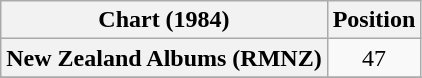<table class="wikitable plainrowheaders" style="text-align:center">
<tr>
<th scope="col">Chart (1984)</th>
<th scope="col">Position</th>
</tr>
<tr>
<th scope="row">New Zealand Albums (RMNZ)</th>
<td>47</td>
</tr>
<tr>
</tr>
</table>
